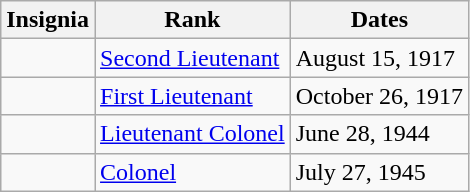<table class="wikitable">
<tr>
<th>Insignia</th>
<th>Rank</th>
<th>Dates</th>
</tr>
<tr>
<td align="center"></td>
<td><a href='#'>Second Lieutenant</a></td>
<td>August 15, 1917 </td>
</tr>
<tr>
<td align="center"></td>
<td><a href='#'>First Lieutenant</a></td>
<td>October 26, 1917 </td>
</tr>
<tr>
<td align="center"></td>
<td><a href='#'>Lieutenant Colonel</a></td>
<td>June 28, 1944 </td>
</tr>
<tr>
<td align="center"></td>
<td><a href='#'>Colonel</a></td>
<td>July 27, 1945 </td>
</tr>
</table>
